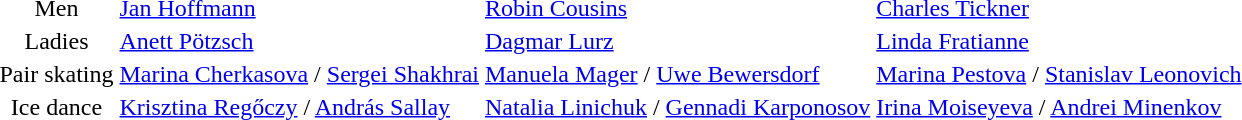<table>
<tr>
<td align=center>Men</td>
<td> <a href='#'>Jan Hoffmann</a></td>
<td> <a href='#'>Robin Cousins</a></td>
<td> <a href='#'>Charles Tickner</a></td>
</tr>
<tr>
<td align=center>Ladies</td>
<td> <a href='#'>Anett Pötzsch</a></td>
<td> <a href='#'>Dagmar Lurz</a></td>
<td> <a href='#'>Linda Fratianne</a></td>
</tr>
<tr>
<td align=center>Pair skating</td>
<td> <a href='#'>Marina Cherkasova</a> / <a href='#'>Sergei Shakhrai</a></td>
<td> <a href='#'>Manuela Mager</a> / <a href='#'>Uwe Bewersdorf</a></td>
<td> <a href='#'>Marina Pestova</a> / <a href='#'>Stanislav Leonovich</a></td>
</tr>
<tr>
<td align=center>Ice dance</td>
<td> <a href='#'>Krisztina Regőczy</a> / <a href='#'>András Sallay</a></td>
<td> <a href='#'>Natalia Linichuk</a> / <a href='#'>Gennadi Karponosov</a></td>
<td> <a href='#'>Irina Moiseyeva</a> / <a href='#'>Andrei Minenkov</a></td>
</tr>
</table>
